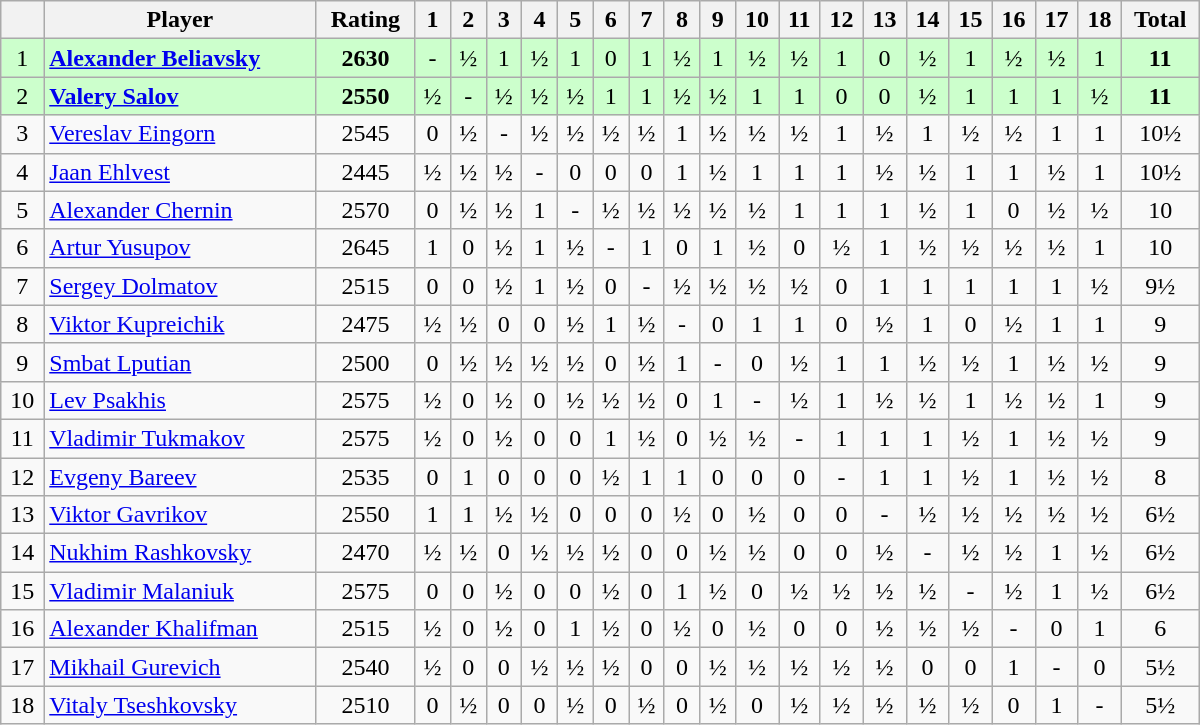<table class="wikitable" border="1" width="800px">
<tr>
<th></th>
<th>Player</th>
<th>Rating</th>
<th>1</th>
<th>2</th>
<th>3</th>
<th>4</th>
<th>5</th>
<th>6</th>
<th>7</th>
<th>8</th>
<th>9</th>
<th>10</th>
<th>11</th>
<th>12</th>
<th>13</th>
<th>14</th>
<th>15</th>
<th>16</th>
<th>17</th>
<th>18</th>
<th>Total</th>
</tr>
<tr align=center style="background:#ccffcc;">
<td>1</td>
<td align=left> <strong><a href='#'>Alexander Beliavsky</a></strong></td>
<td><strong>2630</strong></td>
<td>-</td>
<td>½</td>
<td>1</td>
<td>½</td>
<td>1</td>
<td>0</td>
<td>1</td>
<td>½</td>
<td>1</td>
<td>½</td>
<td>½</td>
<td>1</td>
<td>0</td>
<td>½</td>
<td>1</td>
<td>½</td>
<td>½</td>
<td>1</td>
<td align=center><strong>11</strong></td>
</tr>
<tr align=center style="background:#ccffcc;">
<td>2</td>
<td align=left> <strong><a href='#'>Valery Salov</a></strong></td>
<td><strong>2550</strong></td>
<td>½</td>
<td>-</td>
<td>½</td>
<td>½</td>
<td>½</td>
<td>1</td>
<td>1</td>
<td>½</td>
<td>½</td>
<td>1</td>
<td>1</td>
<td>0</td>
<td>0</td>
<td>½</td>
<td>1</td>
<td>1</td>
<td>1</td>
<td>½</td>
<td align=center><strong>11</strong></td>
</tr>
<tr align=center>
<td>3</td>
<td align=left> <a href='#'>Vereslav Eingorn</a></td>
<td>2545</td>
<td>0</td>
<td>½</td>
<td>-</td>
<td>½</td>
<td>½</td>
<td>½</td>
<td>½</td>
<td>1</td>
<td>½</td>
<td>½</td>
<td>½</td>
<td>1</td>
<td>½</td>
<td>1</td>
<td>½</td>
<td>½</td>
<td>1</td>
<td>1</td>
<td align=center>10½</td>
</tr>
<tr align=center>
<td>4</td>
<td align=left> <a href='#'>Jaan Ehlvest</a></td>
<td>2445</td>
<td>½</td>
<td>½</td>
<td>½</td>
<td>-</td>
<td>0</td>
<td>0</td>
<td>0</td>
<td>1</td>
<td>½</td>
<td>1</td>
<td>1</td>
<td>1</td>
<td>½</td>
<td>½</td>
<td>1</td>
<td>1</td>
<td>½</td>
<td>1</td>
<td align=center>10½</td>
</tr>
<tr align=center>
<td>5</td>
<td align=left> <a href='#'>Alexander Chernin</a></td>
<td>2570</td>
<td>0</td>
<td>½</td>
<td>½</td>
<td>1</td>
<td>-</td>
<td>½</td>
<td>½</td>
<td>½</td>
<td>½</td>
<td>½</td>
<td>1</td>
<td>1</td>
<td>1</td>
<td>½</td>
<td>1</td>
<td>0</td>
<td>½</td>
<td>½</td>
<td align=center>10</td>
</tr>
<tr align=center>
<td>6</td>
<td align=left> <a href='#'>Artur Yusupov</a></td>
<td>2645</td>
<td>1</td>
<td>0</td>
<td>½</td>
<td>1</td>
<td>½</td>
<td>-</td>
<td>1</td>
<td>0</td>
<td>1</td>
<td>½</td>
<td>0</td>
<td>½</td>
<td>1</td>
<td>½</td>
<td>½</td>
<td>½</td>
<td>½</td>
<td>1</td>
<td align=center>10</td>
</tr>
<tr align=center>
<td>7</td>
<td align=left> <a href='#'>Sergey Dolmatov</a></td>
<td>2515</td>
<td>0</td>
<td>0</td>
<td>½</td>
<td>1</td>
<td>½</td>
<td>0</td>
<td>-</td>
<td>½</td>
<td>½</td>
<td>½</td>
<td>½</td>
<td>0</td>
<td>1</td>
<td>1</td>
<td>1</td>
<td>1</td>
<td>1</td>
<td>½</td>
<td align=center>9½</td>
</tr>
<tr align=center>
<td>8</td>
<td align=left> <a href='#'>Viktor Kupreichik</a></td>
<td>2475</td>
<td>½</td>
<td>½</td>
<td>0</td>
<td>0</td>
<td>½</td>
<td>1</td>
<td>½</td>
<td>-</td>
<td>0</td>
<td>1</td>
<td>1</td>
<td>0</td>
<td>½</td>
<td>1</td>
<td>0</td>
<td>½</td>
<td>1</td>
<td>1</td>
<td align=center>9</td>
</tr>
<tr align=center>
<td>9</td>
<td align=left> <a href='#'>Smbat Lputian</a></td>
<td>2500</td>
<td>0</td>
<td>½</td>
<td>½</td>
<td>½</td>
<td>½</td>
<td>0</td>
<td>½</td>
<td>1</td>
<td>-</td>
<td>0</td>
<td>½</td>
<td>1</td>
<td>1</td>
<td>½</td>
<td>½</td>
<td>1</td>
<td>½</td>
<td>½</td>
<td align=center>9</td>
</tr>
<tr align=center>
<td>10</td>
<td align=left> <a href='#'>Lev Psakhis</a></td>
<td>2575</td>
<td>½</td>
<td>0</td>
<td>½</td>
<td>0</td>
<td>½</td>
<td>½</td>
<td>½</td>
<td>0</td>
<td>1</td>
<td>-</td>
<td>½</td>
<td>1</td>
<td>½</td>
<td>½</td>
<td>1</td>
<td>½</td>
<td>½</td>
<td>1</td>
<td align=center>9</td>
</tr>
<tr align=center>
<td>11</td>
<td align=left> <a href='#'>Vladimir Tukmakov</a></td>
<td>2575</td>
<td>½</td>
<td>0</td>
<td>½</td>
<td>0</td>
<td>0</td>
<td>1</td>
<td>½</td>
<td>0</td>
<td>½</td>
<td>½</td>
<td>-</td>
<td>1</td>
<td>1</td>
<td>1</td>
<td>½</td>
<td>1</td>
<td>½</td>
<td>½</td>
<td align=center>9</td>
</tr>
<tr align=center>
<td>12</td>
<td align=left> <a href='#'>Evgeny Bareev</a></td>
<td>2535</td>
<td>0</td>
<td>1</td>
<td>0</td>
<td>0</td>
<td>0</td>
<td>½</td>
<td>1</td>
<td>1</td>
<td>0</td>
<td>0</td>
<td>0</td>
<td>-</td>
<td>1</td>
<td>1</td>
<td>½</td>
<td>1</td>
<td>½</td>
<td>½</td>
<td align=center>8</td>
</tr>
<tr align=center>
<td>13</td>
<td align=left> <a href='#'>Viktor Gavrikov</a></td>
<td>2550</td>
<td>1</td>
<td>1</td>
<td>½</td>
<td>½</td>
<td>0</td>
<td>0</td>
<td>0</td>
<td>½</td>
<td>0</td>
<td>½</td>
<td>0</td>
<td>0</td>
<td>-</td>
<td>½</td>
<td>½</td>
<td>½</td>
<td>½</td>
<td>½</td>
<td align=center>6½</td>
</tr>
<tr align=center>
<td>14</td>
<td align=left> <a href='#'>Nukhim Rashkovsky</a></td>
<td>2470</td>
<td>½</td>
<td>½</td>
<td>0</td>
<td>½</td>
<td>½</td>
<td>½</td>
<td>0</td>
<td>0</td>
<td>½</td>
<td>½</td>
<td>0</td>
<td>0</td>
<td>½</td>
<td>-</td>
<td>½</td>
<td>½</td>
<td>1</td>
<td>½</td>
<td align=center>6½</td>
</tr>
<tr align=center>
<td>15</td>
<td align=left> <a href='#'>Vladimir Malaniuk</a></td>
<td>2575</td>
<td>0</td>
<td>0</td>
<td>½</td>
<td>0</td>
<td>0</td>
<td>½</td>
<td>0</td>
<td>1</td>
<td>½</td>
<td>0</td>
<td>½</td>
<td>½</td>
<td>½</td>
<td>½</td>
<td>-</td>
<td>½</td>
<td>1</td>
<td>½</td>
<td align=center>6½</td>
</tr>
<tr align=center>
<td>16</td>
<td align=left> <a href='#'>Alexander Khalifman</a></td>
<td>2515</td>
<td>½</td>
<td>0</td>
<td>½</td>
<td>0</td>
<td>1</td>
<td>½</td>
<td>0</td>
<td>½</td>
<td>0</td>
<td>½</td>
<td>0</td>
<td>0</td>
<td>½</td>
<td>½</td>
<td>½</td>
<td>-</td>
<td>0</td>
<td>1</td>
<td align=center>6</td>
</tr>
<tr align=center>
<td>17</td>
<td align=left> <a href='#'>Mikhail Gurevich</a></td>
<td>2540</td>
<td>½</td>
<td>0</td>
<td>0</td>
<td>½</td>
<td>½</td>
<td>½</td>
<td>0</td>
<td>0</td>
<td>½</td>
<td>½</td>
<td>½</td>
<td>½</td>
<td>½</td>
<td>0</td>
<td>0</td>
<td>1</td>
<td>-</td>
<td>0</td>
<td align=center>5½</td>
</tr>
<tr align=center>
<td>18</td>
<td align=left> <a href='#'>Vitaly Tseshkovsky</a></td>
<td>2510</td>
<td>0</td>
<td>½</td>
<td>0</td>
<td>0</td>
<td>½</td>
<td>0</td>
<td>½</td>
<td>0</td>
<td>½</td>
<td>0</td>
<td>½</td>
<td>½</td>
<td>½</td>
<td>½</td>
<td>½</td>
<td>0</td>
<td>1</td>
<td>-</td>
<td align=center>5½</td>
</tr>
</table>
